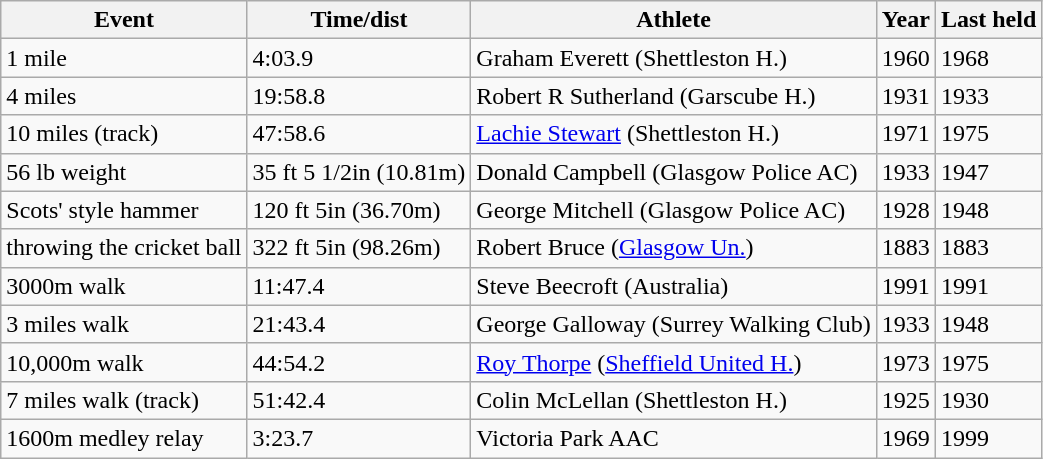<table class="wikitable">
<tr>
<th>Event</th>
<th>Time/dist</th>
<th>Athlete</th>
<th>Year</th>
<th>Last held</th>
</tr>
<tr>
<td>1 mile</td>
<td>4:03.9</td>
<td>Graham Everett (Shettleston H.)</td>
<td>1960</td>
<td>1968</td>
</tr>
<tr>
<td>4 miles</td>
<td>19:58.8</td>
<td>Robert R Sutherland (Garscube H.)</td>
<td>1931</td>
<td>1933</td>
</tr>
<tr>
<td>10 miles (track)</td>
<td>47:58.6</td>
<td><a href='#'>Lachie Stewart</a> (Shettleston H.)</td>
<td>1971</td>
<td>1975</td>
</tr>
<tr>
<td>56 lb weight</td>
<td>35 ft 5 1/2in (10.81m)</td>
<td>Donald Campbell (Glasgow Police AC)</td>
<td>1933</td>
<td>1947</td>
</tr>
<tr>
<td>Scots' style hammer</td>
<td>120 ft 5in (36.70m)</td>
<td>George Mitchell (Glasgow Police AC)</td>
<td>1928</td>
<td>1948</td>
</tr>
<tr>
<td>throwing the cricket ball</td>
<td>322 ft 5in (98.26m)</td>
<td>Robert Bruce (<a href='#'>Glasgow Un.</a>)</td>
<td>1883</td>
<td>1883</td>
</tr>
<tr>
<td>3000m walk</td>
<td>11:47.4</td>
<td>Steve Beecroft (Australia)</td>
<td>1991</td>
<td>1991</td>
</tr>
<tr>
<td>3 miles walk</td>
<td>21:43.4</td>
<td>George Galloway (Surrey Walking Club)</td>
<td>1933</td>
<td>1948</td>
</tr>
<tr>
<td>10,000m walk</td>
<td>44:54.2</td>
<td><a href='#'>Roy Thorpe</a> (<a href='#'>Sheffield United H.</a>)</td>
<td>1973</td>
<td>1975</td>
</tr>
<tr>
<td>7 miles walk (track)</td>
<td>51:42.4</td>
<td>Colin McLellan (Shettleston H.)</td>
<td>1925</td>
<td>1930</td>
</tr>
<tr>
<td>1600m medley relay</td>
<td>3:23.7</td>
<td>Victoria Park AAC</td>
<td>1969</td>
<td>1999</td>
</tr>
</table>
